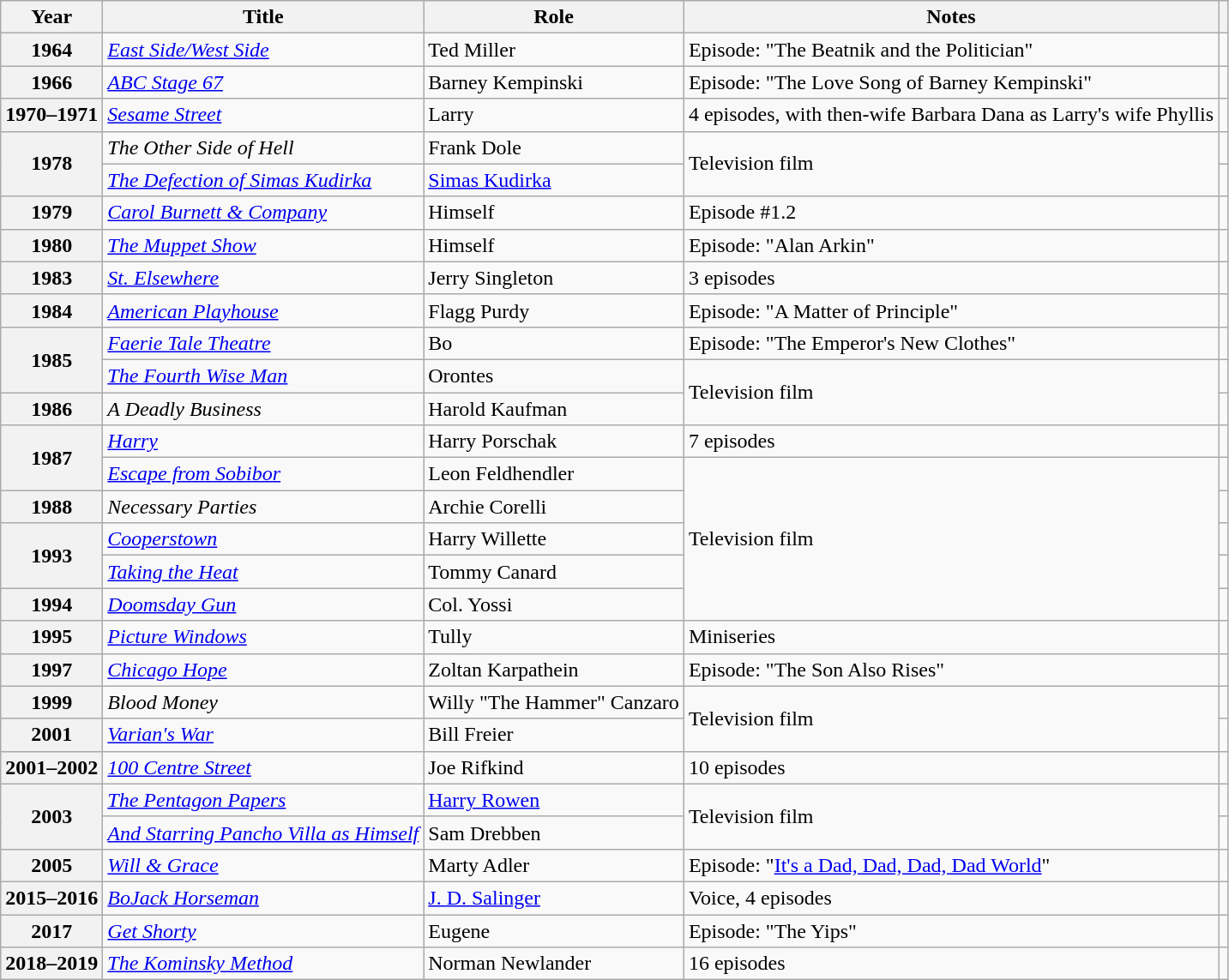<table class="wikitable plainrowheaders sortable" style="margin-right: 0;">
<tr>
<th scope="col">Year</th>
<th scope="col">Title</th>
<th scope="col">Role</th>
<th scope="col" class="unsortable">Notes</th>
<th scope="col" class="unsortable"></th>
</tr>
<tr>
<th scope="row">1964</th>
<td><em><a href='#'>East Side/West Side</a></em></td>
<td>Ted Miller</td>
<td>Episode: "The Beatnik and the Politician"</td>
<td></td>
</tr>
<tr>
<th scope="row">1966</th>
<td><em><a href='#'>ABC Stage 67</a></em></td>
<td>Barney Kempinski</td>
<td>Episode: "The Love Song of Barney Kempinski"</td>
<td></td>
</tr>
<tr>
<th scope="row">1970–1971</th>
<td><em><a href='#'>Sesame Street</a></em></td>
<td>Larry</td>
<td>4 episodes, with then-wife Barbara Dana as Larry's wife Phyllis</td>
<td></td>
</tr>
<tr>
<th rowspan="2" scope="row">1978</th>
<td><em>The Other Side of Hell</em></td>
<td>Frank Dole</td>
<td rowspan="2">Television film</td>
<td></td>
</tr>
<tr>
<td><em><a href='#'>The Defection of Simas Kudirka</a></em></td>
<td><a href='#'>Simas Kudirka</a></td>
<td></td>
</tr>
<tr>
<th scope="row">1979</th>
<td><em><a href='#'>Carol Burnett & Company</a></em></td>
<td>Himself</td>
<td>Episode #1.2</td>
<td></td>
</tr>
<tr>
<th scope="row">1980</th>
<td><em><a href='#'>The Muppet Show</a></em></td>
<td>Himself</td>
<td>Episode: "Alan Arkin"</td>
<td></td>
</tr>
<tr>
<th scope="row">1983</th>
<td><em><a href='#'>St. Elsewhere</a></em></td>
<td>Jerry Singleton</td>
<td>3 episodes</td>
<td></td>
</tr>
<tr>
<th scope="row">1984</th>
<td><em><a href='#'>American Playhouse</a></em></td>
<td>Flagg Purdy</td>
<td>Episode: "A Matter of Principle"</td>
<td></td>
</tr>
<tr>
<th rowspan="2" scope="row">1985</th>
<td><em><a href='#'>Faerie Tale Theatre</a></em></td>
<td>Bo</td>
<td>Episode: "The Emperor's New Clothes"</td>
<td></td>
</tr>
<tr>
<td><em><a href='#'>The Fourth Wise Man</a></em></td>
<td>Orontes</td>
<td rowspan="2">Television film</td>
<td></td>
</tr>
<tr>
<th scope="row">1986</th>
<td><em>A Deadly Business</em></td>
<td>Harold Kaufman</td>
<td></td>
</tr>
<tr>
<th rowspan="2" scope="row">1987</th>
<td><em><a href='#'>Harry</a></em></td>
<td>Harry Porschak</td>
<td>7 episodes</td>
<td></td>
</tr>
<tr>
<td><em><a href='#'>Escape from Sobibor</a></em></td>
<td>Leon Feldhendler</td>
<td rowspan="5">Television film</td>
<td></td>
</tr>
<tr>
<th scope="row">1988</th>
<td><em>Necessary Parties</em></td>
<td>Archie Corelli</td>
<td></td>
</tr>
<tr>
<th rowspan="2" scope="row">1993</th>
<td><em><a href='#'>Cooperstown</a></em></td>
<td>Harry Willette</td>
<td></td>
</tr>
<tr>
<td><em><a href='#'>Taking the Heat</a></em></td>
<td>Tommy Canard</td>
<td></td>
</tr>
<tr>
<th scope="row">1994</th>
<td><em><a href='#'>Doomsday Gun</a></em></td>
<td>Col. Yossi</td>
<td></td>
</tr>
<tr>
<th scope="row">1995</th>
<td><em><a href='#'>Picture Windows</a></em></td>
<td>Tully</td>
<td>Miniseries</td>
<td></td>
</tr>
<tr>
<th scope="row">1997</th>
<td><em><a href='#'>Chicago Hope</a></em></td>
<td>Zoltan Karpathein</td>
<td>Episode: "The Son Also Rises"</td>
<td></td>
</tr>
<tr>
<th scope="row">1999</th>
<td><em>Blood Money</em></td>
<td>Willy "The Hammer" Canzaro</td>
<td rowspan="2">Television film</td>
<td></td>
</tr>
<tr>
<th scope="row">2001</th>
<td><em><a href='#'>Varian's War</a></em></td>
<td>Bill Freier</td>
<td></td>
</tr>
<tr>
<th scope="row">2001–2002</th>
<td><em><a href='#'>100 Centre Street</a></em></td>
<td>Joe Rifkind</td>
<td>10 episodes</td>
<td></td>
</tr>
<tr>
<th rowspan="2" scope="row">2003</th>
<td><em><a href='#'>The Pentagon Papers</a></em></td>
<td><a href='#'>Harry Rowen</a></td>
<td rowspan="2">Television film</td>
<td></td>
</tr>
<tr>
<td><em><a href='#'>And Starring Pancho Villa as Himself</a></em></td>
<td>Sam Drebben</td>
<td></td>
</tr>
<tr>
<th scope="row">2005</th>
<td><em><a href='#'>Will & Grace</a></em></td>
<td>Marty Adler</td>
<td>Episode: "<a href='#'>It's a Dad, Dad, Dad, Dad World</a>"</td>
<td></td>
</tr>
<tr>
<th scope="row">2015–2016</th>
<td><em><a href='#'>BoJack Horseman</a></em></td>
<td><a href='#'>J. D. Salinger</a></td>
<td>Voice, 4 episodes</td>
<td></td>
</tr>
<tr>
<th scope="row">2017</th>
<td><em><a href='#'>Get Shorty</a></em></td>
<td>Eugene</td>
<td>Episode: "The Yips"</td>
<td></td>
</tr>
<tr>
<th scope="row">2018–2019</th>
<td><em><a href='#'>The Kominsky Method</a></em></td>
<td>Norman Newlander</td>
<td>16 episodes</td>
<td></td>
</tr>
</table>
